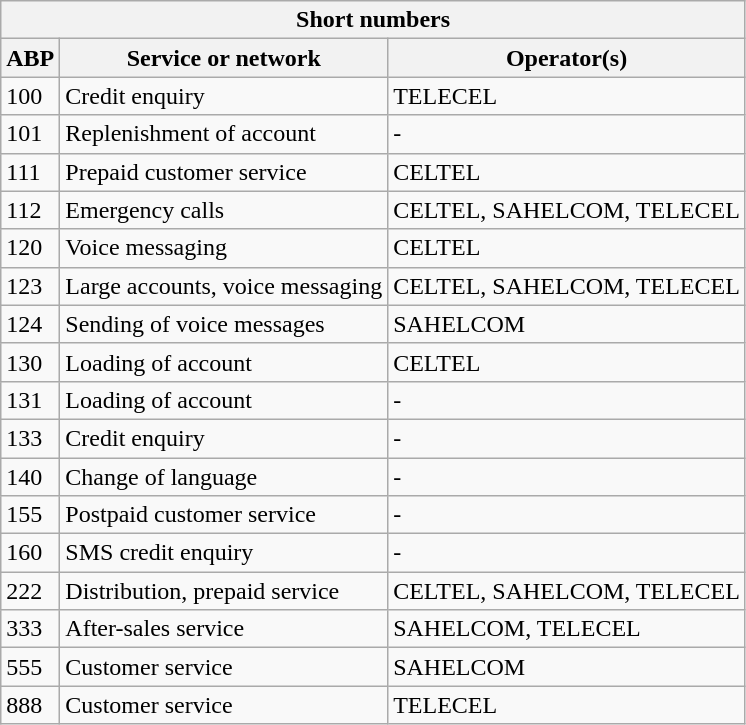<table class="wikitable" border=1>
<tr>
<th colspan="3">Short numbers</th>
</tr>
<tr>
<th>ABP</th>
<th>Service or network</th>
<th>Operator(s)</th>
</tr>
<tr>
<td>100</td>
<td>Credit enquiry</td>
<td>TELECEL</td>
</tr>
<tr>
<td>101</td>
<td>Replenishment of account</td>
<td>-</td>
</tr>
<tr>
<td>111</td>
<td>Prepaid customer service</td>
<td>CELTEL</td>
</tr>
<tr>
<td>112</td>
<td>Emergency calls</td>
<td>CELTEL, SAHELCOM, TELECEL</td>
</tr>
<tr>
<td>120</td>
<td>Voice messaging</td>
<td>CELTEL</td>
</tr>
<tr>
<td>123</td>
<td>Large accounts, voice messaging</td>
<td>CELTEL, SAHELCOM, TELECEL</td>
</tr>
<tr>
<td>124</td>
<td>Sending of voice messages</td>
<td>SAHELCOM</td>
</tr>
<tr>
<td>130</td>
<td>Loading of account</td>
<td>CELTEL</td>
</tr>
<tr>
<td>131</td>
<td>Loading of account</td>
<td>-</td>
</tr>
<tr>
<td>133</td>
<td>Credit enquiry</td>
<td>-</td>
</tr>
<tr>
<td>140</td>
<td>Change of language</td>
<td>-</td>
</tr>
<tr>
<td>155</td>
<td>Postpaid customer service</td>
<td>-</td>
</tr>
<tr>
<td>160</td>
<td>SMS credit enquiry</td>
<td>-</td>
</tr>
<tr>
<td>222</td>
<td>Distribution, prepaid service</td>
<td>CELTEL, SAHELCOM, TELECEL</td>
</tr>
<tr>
<td>333</td>
<td>After-sales service</td>
<td>SAHELCOM, TELECEL</td>
</tr>
<tr>
<td>555</td>
<td>Customer service</td>
<td>SAHELCOM</td>
</tr>
<tr>
<td>888</td>
<td>Customer service</td>
<td>TELECEL</td>
</tr>
</table>
